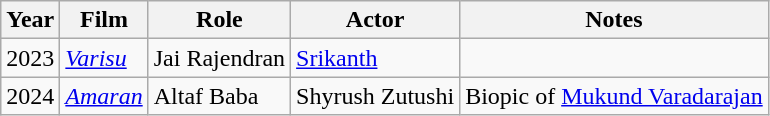<table class="wikitable sortable">
<tr>
<th>Year</th>
<th>Film</th>
<th>Role</th>
<th>Actor</th>
<th>Notes</th>
</tr>
<tr>
<td>2023</td>
<td><em><a href='#'>Varisu</a></em></td>
<td>Jai Rajendran</td>
<td><a href='#'>Srikanth</a></td>
<td></td>
</tr>
<tr>
<td>2024</td>
<td><a href='#'><em>Amaran</em></a></td>
<td>Altaf Baba</td>
<td>Shyrush Zutushi</td>
<td>Biopic of <a href='#'>Mukund Varadarajan</a></td>
</tr>
</table>
